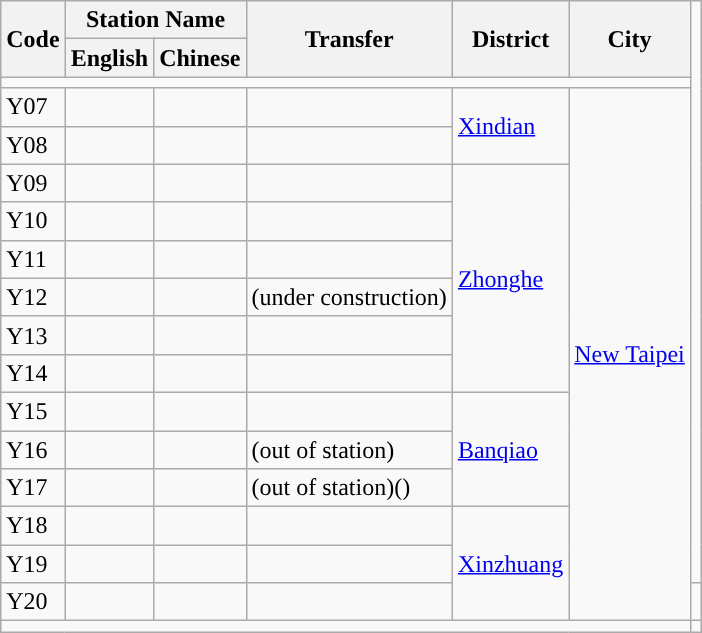<table class="wikitable">
<tr>
<th rowspan="2">Code</th>
<th colspan="2">Station Name</th>
<th rowspan="2">Transfer</th>
<th rowspan="2">District</th>
<th rowspan="2"><strong>City</strong></th>
</tr>
<tr>
<th>English</th>
<th>Chinese</th>
</tr>
<tr>
<td colspan = "6"></td>
</tr>
<tr>
<td>Y07</td>
<td></td>
<td></td>
<td></td>
<td rowspan="2"><a href='#'>Xindian</a></td>
<td rowspan="14"><a href='#'>New Taipei</a></td>
</tr>
<tr>
<td>Y08</td>
<td></td>
<td></td>
<td></td>
</tr>
<tr>
<td>Y09</td>
<td></td>
<td></td>
<td></td>
<td rowspan="6"><a href='#'>Zhonghe</a></td>
</tr>
<tr>
<td>Y10</td>
<td></td>
<td></td>
<td></td>
</tr>
<tr>
<td>Y11</td>
<td></td>
<td></td>
<td></td>
</tr>
<tr>
<td>Y12</td>
<td></td>
<td></td>
<td> (under construction)</td>
</tr>
<tr>
<td>Y13</td>
<td></td>
<td></td>
<td></td>
</tr>
<tr>
<td>Y14</td>
<td></td>
<td></td>
<td></td>
</tr>
<tr>
<td>Y15</td>
<td></td>
<td></td>
<td></td>
<td rowspan="3"><a href='#'>Banqiao</a></td>
</tr>
<tr>
<td>Y16</td>
<td></td>
<td></td>
<td> (out of station)  </td>
</tr>
<tr>
<td>Y17</td>
<td></td>
<td></td>
<td> (out of station)()</td>
</tr>
<tr>
<td>Y18</td>
<td></td>
<td></td>
<td></td>
<td rowspan="3"><a href='#'>Xinzhuang</a></td>
</tr>
<tr>
<td>Y19</td>
<td></td>
<td></td>
<td></td>
</tr>
<tr>
<td>Y20</td>
<td></td>
<td></td>
<td></td>
<td></td>
</tr>
<tr>
<td colspan = "6"></td>
</tr>
</table>
